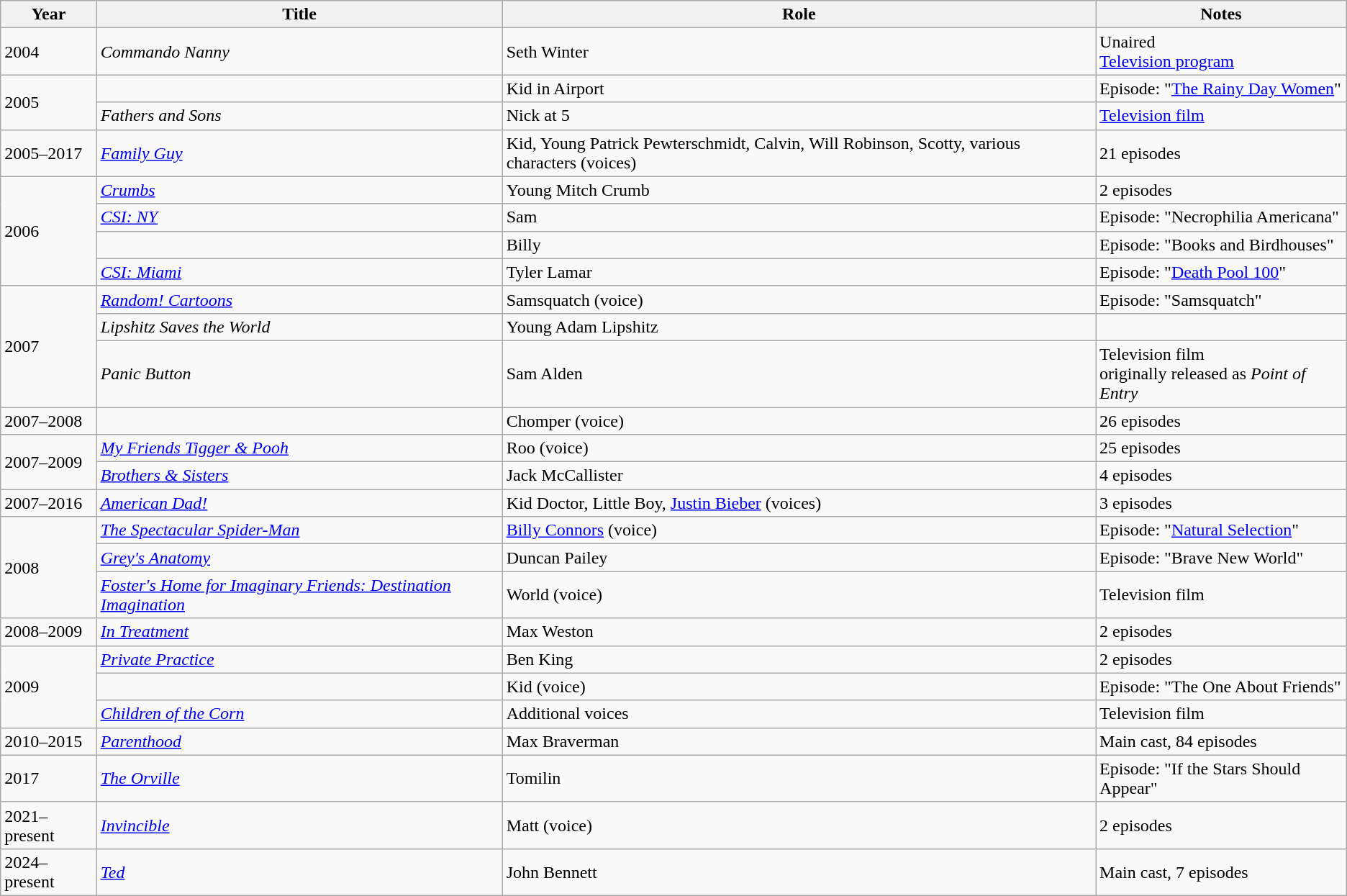<table class="wikitable sortable">
<tr>
<th>Year</th>
<th>Title</th>
<th>Role</th>
<th class="unsortable">Notes</th>
</tr>
<tr>
<td>2004</td>
<td><em>Commando Nanny</em></td>
<td>Seth Winter</td>
<td>Unaired<br><a href='#'>Television program</a></td>
</tr>
<tr>
<td rowspan="2">2005</td>
<td><em></em></td>
<td>Kid in Airport</td>
<td>Episode: "<a href='#'>The Rainy Day Women</a>"</td>
</tr>
<tr>
<td><em>Fathers and Sons</em></td>
<td>Nick at 5</td>
<td><a href='#'>Television film</a></td>
</tr>
<tr>
<td>2005–2017</td>
<td><em><a href='#'>Family Guy</a></em></td>
<td>Kid, Young Patrick Pewterschmidt, Calvin, Will Robinson, Scotty, various characters (voices)</td>
<td>21 episodes</td>
</tr>
<tr>
<td rowspan="4">2006</td>
<td><em><a href='#'>Crumbs</a></em></td>
<td>Young Mitch Crumb</td>
<td>2 episodes</td>
</tr>
<tr>
<td><em><a href='#'>CSI: NY</a></em></td>
<td>Sam</td>
<td>Episode: "Necrophilia Americana"</td>
</tr>
<tr>
<td><em></em></td>
<td>Billy</td>
<td>Episode: "Books and Birdhouses"</td>
</tr>
<tr>
<td><em><a href='#'>CSI: Miami</a></em></td>
<td>Tyler Lamar</td>
<td>Episode: "<a href='#'>Death Pool 100</a>"</td>
</tr>
<tr>
<td rowspan="3">2007</td>
<td><em><a href='#'>Random! Cartoons</a></em></td>
<td>Samsquatch (voice)</td>
<td>Episode: "Samsquatch"</td>
</tr>
<tr>
<td><em>Lipshitz Saves the World</em></td>
<td>Young Adam Lipshitz</td>
<td></td>
</tr>
<tr>
<td><em>Panic Button</em></td>
<td>Sam Alden</td>
<td>Television film<br>originally released as <em>Point of Entry</em></td>
</tr>
<tr>
<td>2007–2008</td>
<td><em></em></td>
<td>Chomper (voice)</td>
<td>26 episodes</td>
</tr>
<tr>
<td rowspan="2">2007–2009</td>
<td><em><a href='#'>My Friends Tigger & Pooh</a></em></td>
<td>Roo (voice)</td>
<td>25 episodes</td>
</tr>
<tr>
<td><em><a href='#'>Brothers & Sisters</a></em></td>
<td>Jack McCallister</td>
<td>4 episodes</td>
</tr>
<tr>
<td>2007–2016</td>
<td><em><a href='#'>American Dad!</a></em></td>
<td>Kid Doctor, Little Boy, <a href='#'>Justin Bieber</a> (voices)</td>
<td>3 episodes</td>
</tr>
<tr>
<td rowspan="3">2008</td>
<td><em><a href='#'>The Spectacular Spider-Man</a></em></td>
<td><a href='#'>Billy Connors</a> (voice)</td>
<td>Episode: "<a href='#'>Natural Selection</a>"</td>
</tr>
<tr>
<td><em><a href='#'>Grey's Anatomy</a></em></td>
<td>Duncan Pailey</td>
<td>Episode: "Brave New World"</td>
</tr>
<tr>
<td><em><a href='#'>Foster's Home for Imaginary Friends: Destination Imagination</a></em></td>
<td>World (voice)</td>
<td>Television film</td>
</tr>
<tr>
<td>2008–2009</td>
<td><em><a href='#'>In Treatment</a></em></td>
<td>Max Weston</td>
<td>2 episodes</td>
</tr>
<tr>
<td rowspan="3">2009</td>
<td><em><a href='#'>Private Practice</a></em></td>
<td>Ben King</td>
<td>2 episodes</td>
</tr>
<tr>
<td><em></em></td>
<td>Kid (voice)</td>
<td>Episode: "The One About Friends"</td>
</tr>
<tr>
<td><em><a href='#'>Children of the Corn</a></em></td>
<td>Additional voices</td>
<td>Television film</td>
</tr>
<tr>
<td>2010–2015</td>
<td><em><a href='#'>Parenthood</a></em></td>
<td>Max Braverman</td>
<td>Main cast, 84 episodes</td>
</tr>
<tr>
<td>2017</td>
<td><em><a href='#'>The Orville</a></em></td>
<td>Tomilin</td>
<td>Episode: "If the Stars Should Appear"</td>
</tr>
<tr>
<td>2021–present</td>
<td><em><a href='#'>Invincible</a></em></td>
<td>Matt (voice)</td>
<td>2 episodes</td>
</tr>
<tr>
<td>2024–present</td>
<td><em><a href='#'>Ted</a></em></td>
<td>John Bennett</td>
<td>Main cast, 7 episodes</td>
</tr>
</table>
